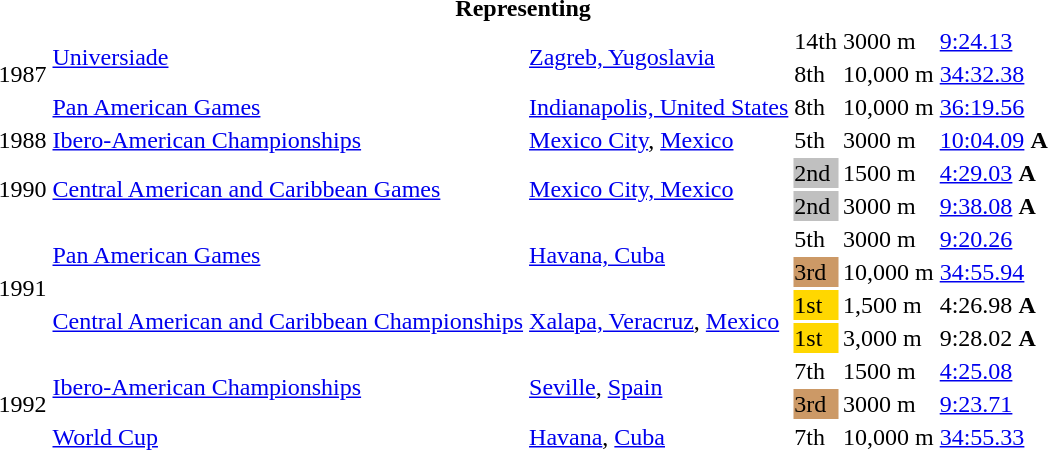<table>
<tr>
<th colspan="6">Representing </th>
</tr>
<tr>
<td rowspan=3>1987</td>
<td rowspan=2><a href='#'>Universiade</a></td>
<td rowspan=2><a href='#'>Zagreb, Yugoslavia</a></td>
<td>14th</td>
<td>3000 m</td>
<td><a href='#'>9:24.13</a></td>
</tr>
<tr>
<td>8th</td>
<td>10,000 m</td>
<td><a href='#'>34:32.38</a></td>
</tr>
<tr>
<td><a href='#'>Pan American Games</a></td>
<td><a href='#'>Indianapolis, United States</a></td>
<td>8th</td>
<td>10,000 m</td>
<td><a href='#'>36:19.56</a></td>
</tr>
<tr>
<td>1988</td>
<td><a href='#'>Ibero-American Championships</a></td>
<td><a href='#'>Mexico City</a>, <a href='#'>Mexico</a></td>
<td>5th</td>
<td>3000 m</td>
<td><a href='#'>10:04.09</a> <strong>A</strong></td>
</tr>
<tr>
<td rowspan=2>1990</td>
<td rowspan=2><a href='#'>Central American and Caribbean Games</a></td>
<td rowspan=2><a href='#'>Mexico City, Mexico</a></td>
<td bgcolor="silver">2nd</td>
<td>1500 m</td>
<td><a href='#'>4:29.03</a> <strong>A</strong></td>
</tr>
<tr>
<td bgcolor="silver">2nd</td>
<td>3000 m</td>
<td><a href='#'>9:38.08</a> <strong>A</strong></td>
</tr>
<tr>
<td rowspan=4>1991</td>
<td rowspan=2><a href='#'>Pan American Games</a></td>
<td rowspan=2><a href='#'>Havana, Cuba</a></td>
<td>5th</td>
<td>3000 m</td>
<td><a href='#'>9:20.26</a></td>
</tr>
<tr>
<td bgcolor="cc9966">3rd</td>
<td>10,000 m</td>
<td><a href='#'>34:55.94</a></td>
</tr>
<tr>
<td rowspan=2><a href='#'>Central American and Caribbean Championships</a></td>
<td rowspan=2><a href='#'>Xalapa, Veracruz</a>, <a href='#'>Mexico</a></td>
<td bgcolor="gold">1st</td>
<td>1,500 m</td>
<td>4:26.98 <strong>A</strong></td>
</tr>
<tr>
<td bgcolor="gold">1st</td>
<td>3,000 m</td>
<td>9:28.02 <strong>A</strong></td>
</tr>
<tr>
<td rowspan=3>1992</td>
<td rowspan=2><a href='#'>Ibero-American Championships</a></td>
<td rowspan=2><a href='#'>Seville</a>, <a href='#'>Spain</a></td>
<td>7th</td>
<td>1500 m</td>
<td><a href='#'>4:25.08</a></td>
</tr>
<tr>
<td bgcolor="cc9966">3rd</td>
<td>3000 m</td>
<td><a href='#'>9:23.71</a></td>
</tr>
<tr>
<td><a href='#'>World Cup</a></td>
<td rowspan=2><a href='#'>Havana</a>, <a href='#'>Cuba</a></td>
<td>7th</td>
<td>10,000 m</td>
<td><a href='#'>34:55.33</a></td>
</tr>
</table>
